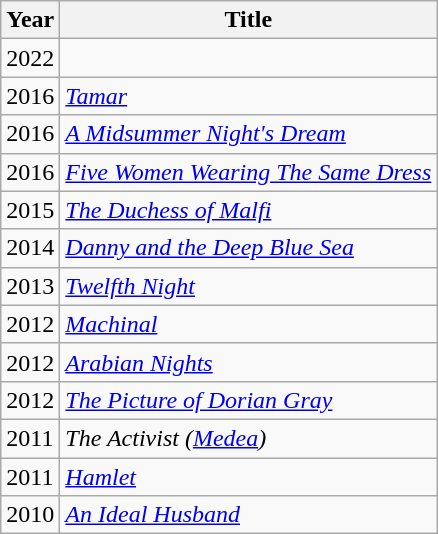<table class="wikitable sortable">
<tr>
<th>Year</th>
<th>Title</th>
</tr>
<tr>
<td>2022</td>
<td><em></em></td>
</tr>
<tr>
<td>2016</td>
<td><em><a href='#'>Tamar</a></em></td>
</tr>
<tr>
<td>2016</td>
<td><em><a href='#'>A Midsummer Night's Dream</a></em></td>
</tr>
<tr>
<td>2016</td>
<td><em><a href='#'>Five Women Wearing The Same Dress</a></em></td>
</tr>
<tr>
<td>2015</td>
<td><em><a href='#'>The Duchess of Malfi</a></em></td>
</tr>
<tr>
<td>2014</td>
<td><a href='#'><em>Danny and the Deep Blue Sea</em></a></td>
</tr>
<tr>
<td>2013</td>
<td><em><a href='#'>Twelfth Night</a></em></td>
</tr>
<tr>
<td>2012</td>
<td><em><a href='#'>Machinal</a></em></td>
</tr>
<tr>
<td>2012</td>
<td><a href='#'><em>Arabian Nights</em></a></td>
</tr>
<tr>
<td>2012</td>
<td><em><a href='#'>The Picture of Dorian Gray</a></em></td>
</tr>
<tr>
<td>2011</td>
<td><em>The Activist (<a href='#'>Medea</a>)</em></td>
</tr>
<tr>
<td>2011</td>
<td><em><a href='#'>Hamlet</a></em></td>
</tr>
<tr>
<td>2010</td>
<td><em><a href='#'>An Ideal Husband</a></em></td>
</tr>
</table>
